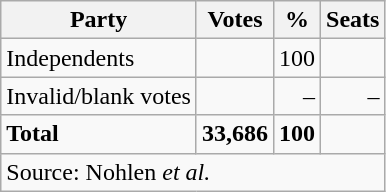<table class=wikitable style=text-align:right>
<tr>
<th>Party</th>
<th>Votes</th>
<th>%</th>
<th>Seats</th>
</tr>
<tr>
<td align=left>Independents</td>
<td></td>
<td>100</td>
<td></td>
</tr>
<tr>
<td align=left>Invalid/blank votes</td>
<td></td>
<td>–</td>
<td>–</td>
</tr>
<tr>
<td align=left><strong>Total</strong></td>
<td><strong>33,686</strong></td>
<td><strong>100</strong></td>
<td></td>
</tr>
<tr>
<td colspan=4 align=left>Source: Nohlen <em>et al.</em></td>
</tr>
</table>
